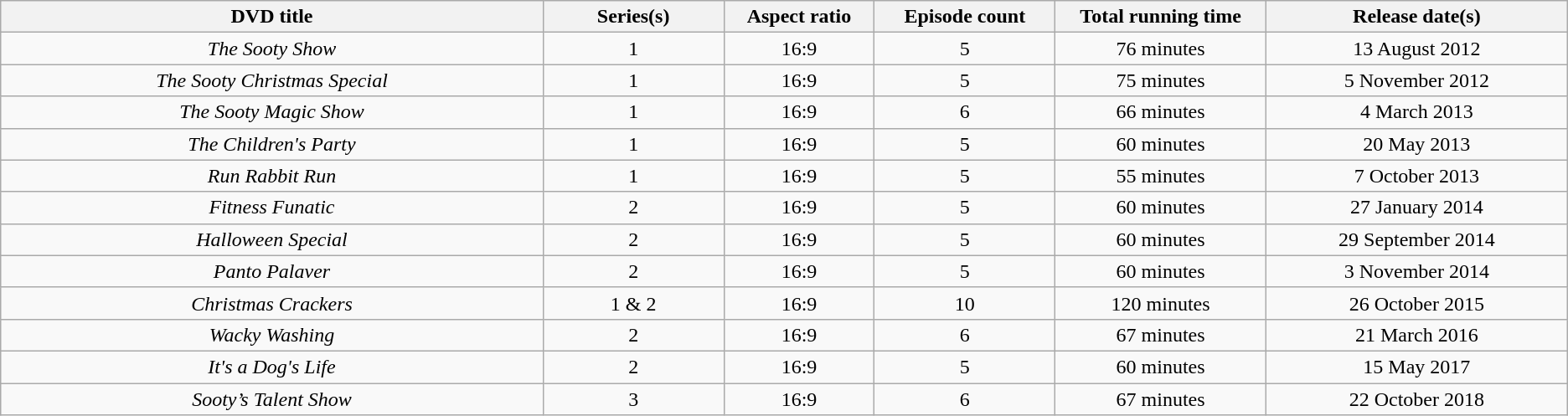<table class="wikitable sortable" style="text-align:center">
<tr>
<th style="width:18%;">DVD title</th>
<th style="width:6%;">Series(s)</th>
<th style="width:5%;">Aspect ratio</th>
<th style="width:6%;">Episode count</th>
<th style="width:7%;">Total running time</th>
<th style="width:10%;">Release date(s)</th>
</tr>
<tr>
<td><em>The Sooty Show</em></td>
<td>1</td>
<td>16:9</td>
<td>5</td>
<td>76 minutes</td>
<td>13 August 2012</td>
</tr>
<tr>
<td><em>The Sooty Christmas Special</em></td>
<td>1</td>
<td>16:9</td>
<td>5</td>
<td>75 minutes</td>
<td>5 November 2012</td>
</tr>
<tr>
<td><em>The Sooty Magic Show</em></td>
<td>1</td>
<td>16:9</td>
<td>6</td>
<td>66 minutes</td>
<td>4 March 2013</td>
</tr>
<tr>
<td><em>The Children's Party</em></td>
<td>1</td>
<td>16:9</td>
<td>5</td>
<td>60 minutes</td>
<td>20 May 2013</td>
</tr>
<tr>
<td><em>Run Rabbit Run</em></td>
<td>1</td>
<td>16:9</td>
<td>5</td>
<td>55 minutes</td>
<td>7 October 2013</td>
</tr>
<tr>
<td><em>Fitness Funatic</em></td>
<td>2</td>
<td>16:9</td>
<td>5</td>
<td>60 minutes</td>
<td>27 January 2014</td>
</tr>
<tr>
<td><em>Halloween Special</em></td>
<td>2</td>
<td>16:9</td>
<td>5</td>
<td>60 minutes</td>
<td>29 September 2014</td>
</tr>
<tr>
<td><em>Panto Palaver</em></td>
<td>2</td>
<td>16:9</td>
<td>5</td>
<td>60 minutes</td>
<td>3 November 2014</td>
</tr>
<tr>
<td><em>Christmas Crackers</em></td>
<td>1 & 2</td>
<td>16:9</td>
<td>10</td>
<td>120 minutes</td>
<td>26 October 2015</td>
</tr>
<tr>
<td><em>Wacky Washing</em></td>
<td>2</td>
<td>16:9</td>
<td>6</td>
<td>67 minutes</td>
<td>21 March 2016</td>
</tr>
<tr>
<td><em>It's a Dog's Life</em></td>
<td>2</td>
<td>16:9</td>
<td>5</td>
<td>60 minutes</td>
<td>15 May 2017</td>
</tr>
<tr>
<td><em>Sooty’s Talent Show</em></td>
<td>3</td>
<td>16:9</td>
<td>6</td>
<td>67 minutes</td>
<td>22 October 2018</td>
</tr>
</table>
